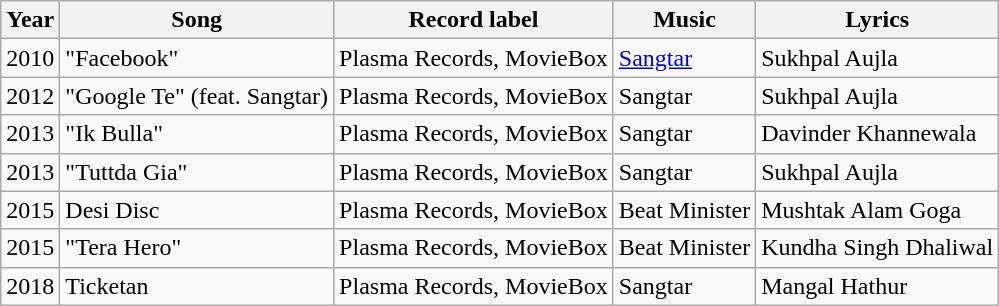<table class=wikitable>
<tr>
<th>Year</th>
<th>Song</th>
<th>Record label</th>
<th>Music</th>
<th>Lyrics</th>
</tr>
<tr>
<td>2010</td>
<td>"Facebook"</td>
<td>Plasma Records, MovieBox</td>
<td><a href='#'>Sangtar</a></td>
<td>Sukhpal Aujla</td>
</tr>
<tr>
<td>2012</td>
<td>"Google Te" (feat. Sangtar)</td>
<td>Plasma Records, MovieBox</td>
<td>Sangtar</td>
<td>Sukhpal Aujla</td>
</tr>
<tr>
<td>2013</td>
<td>"Ik Bulla"</td>
<td>Plasma Records, MovieBox</td>
<td>Sangtar</td>
<td>Davinder Khannewala</td>
</tr>
<tr>
<td>2013</td>
<td>"Tuttda Gia"</td>
<td>Plasma Records, MovieBox</td>
<td>Sangtar</td>
<td>Sukhpal Aujla</td>
</tr>
<tr>
<td>2015</td>
<td>Desi Disc </td>
<td>Plasma Records, MovieBox</td>
<td>Beat Minister</td>
<td>Mushtak Alam Goga</td>
</tr>
<tr>
<td>2015</td>
<td>"Tera Hero"</td>
<td>Plasma Records, MovieBox</td>
<td>Beat Minister</td>
<td>Kundha Singh Dhaliwal</td>
</tr>
<tr>
<td>2018</td>
<td>Ticketan</td>
<td>Plasma Records, MovieBox</td>
<td>Sangtar</td>
<td>Mangal Hathur</td>
</tr>
</table>
